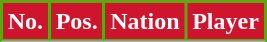<table class="wikitable sortable">
<tr>
<th style="background:#CF152D; color:#FFFFFF; border:2px solid #61A512;" scope="col">No.</th>
<th style="background:#CF152D; color:#FFFFFF; border:2px solid #61A512;" scope="col">Pos.</th>
<th style="background:#CF152D; color:#FFFFFF; border:2px solid #61A512;" scope="col">Nation</th>
<th style="background:#CF152D; color:#FFFFFF; border:2px solid #61A512;" scope="col">Player</th>
</tr>
<tr>
</tr>
</table>
